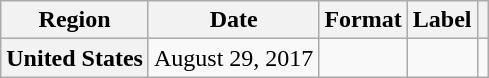<table class="wikitable plainrowheaders">
<tr>
<th scope="col">Region</th>
<th scope="col">Date</th>
<th scope="col">Format</th>
<th scope="col">Label</th>
<th scope="col"></th>
</tr>
<tr>
<th scope="row">United States</th>
<td>August 29, 2017</td>
<td></td>
<td></td>
<td align="center"></td>
</tr>
</table>
